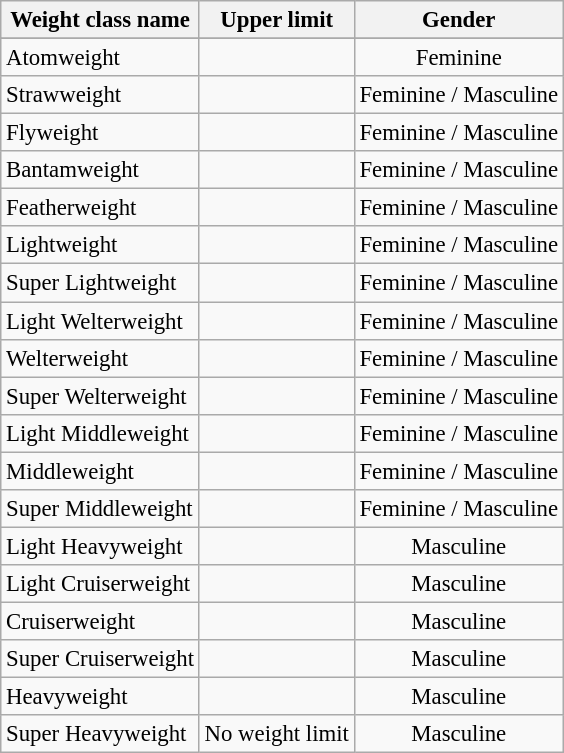<table class="wikitable" style="font-size:95%;">
<tr>
<th>Weight class name</th>
<th>Upper limit</th>
<th>Gender</th>
</tr>
<tr>
</tr>
<tr align="center">
<td align="left">Atomweight</td>
<td></td>
<td>Feminine</td>
</tr>
<tr align="center">
<td align="left">Strawweight</td>
<td></td>
<td>Feminine / Masculine</td>
</tr>
<tr align="center">
<td align="left">Flyweight</td>
<td></td>
<td>Feminine / Masculine</td>
</tr>
<tr align="center">
<td align="left">Bantamweight</td>
<td></td>
<td>Feminine / Masculine</td>
</tr>
<tr align="center">
<td align="left">Featherweight</td>
<td></td>
<td>Feminine / Masculine</td>
</tr>
<tr align="center">
<td align="left">Lightweight</td>
<td></td>
<td>Feminine / Masculine</td>
</tr>
<tr align="center">
<td align="left">Super Lightweight</td>
<td></td>
<td>Feminine / Masculine</td>
</tr>
<tr align="center">
<td align="left">Light Welterweight</td>
<td></td>
<td>Feminine / Masculine</td>
</tr>
<tr align="center">
<td align="left">Welterweight</td>
<td></td>
<td>Feminine / Masculine</td>
</tr>
<tr align="center">
<td align="left">Super Welterweight</td>
<td></td>
<td>Feminine / Masculine</td>
</tr>
<tr align="center">
<td align="left">Light Middleweight</td>
<td></td>
<td>Feminine / Masculine</td>
</tr>
<tr align="center">
<td align="left">Middleweight</td>
<td></td>
<td>Feminine / Masculine</td>
</tr>
<tr align="center">
<td align="left">Super Middleweight</td>
<td></td>
<td>Feminine / Masculine</td>
</tr>
<tr align="center">
<td align="left">Light Heavyweight</td>
<td></td>
<td>Masculine</td>
</tr>
<tr align="center">
<td align="left">Light Cruiserweight</td>
<td></td>
<td>Masculine</td>
</tr>
<tr align="center">
<td align="left">Cruiserweight</td>
<td></td>
<td>Masculine</td>
</tr>
<tr align="center">
<td align="left">Super Cruiserweight</td>
<td></td>
<td>Masculine</td>
</tr>
<tr align="center">
<td align="left">Heavyweight</td>
<td></td>
<td>Masculine</td>
</tr>
<tr align="center">
<td align="left">Super Heavyweight</td>
<td align="center">No weight limit</td>
<td>Masculine</td>
</tr>
</table>
